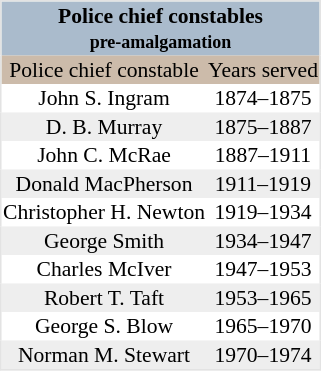<table cellpadding="1" style="float: left; margin: 0em 1em 1em 0em; border:1px #e3e3e3 solid; border-collapse: collapse; font-size: 90%;">
<tr align="center" bgcolor="#aabbcc">
<th colspan= "2">Police chief constables<br><small>pre-amalgamation</small></th>
</tr>
<tr align="center" bgcolor="#ccbbaa">
<td>Police chief constable</td>
<td>Years served</td>
</tr>
<tr align="center">
<td>John S. Ingram</td>
<td>1874–1875</td>
</tr>
<tr align="center" bgcolor="#eeeeee">
<td>D. B. Murray</td>
<td>1875–1887</td>
</tr>
<tr align="center">
<td>John C. McRae</td>
<td>1887–1911</td>
</tr>
<tr align="center" bgcolor="#eeeeee">
<td>Donald MacPherson</td>
<td>1911–1919</td>
</tr>
<tr align="center">
<td>Christopher H. Newton</td>
<td>1919–1934</td>
</tr>
<tr align="center" bgcolor="#eeeeee">
<td>George Smith</td>
<td>1934–1947</td>
</tr>
<tr align="center">
<td>Charles McIver</td>
<td>1947–1953</td>
</tr>
<tr align="center" bgcolor="#eeeeee">
<td>Robert T. Taft</td>
<td>1953–1965</td>
</tr>
<tr align="center">
<td>George S. Blow</td>
<td>1965–1970</td>
</tr>
<tr align="center" bgcolor="#eeeeee">
<td>Norman M. Stewart</td>
<td>1970–1974</td>
</tr>
</table>
